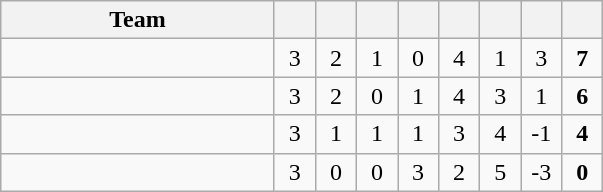<table class="wikitable" style="text-align: center;">
<tr>
<th width="175">Team</th>
<th width="20"></th>
<th width="20"></th>
<th width="20"></th>
<th width="20"></th>
<th width="20"></th>
<th width="20"></th>
<th width="20"></th>
<th width="20"></th>
</tr>
<tr>
<td style="text-align:left;"></td>
<td>3</td>
<td>2</td>
<td>1</td>
<td>0</td>
<td>4</td>
<td>1</td>
<td>3</td>
<td><strong>7</strong></td>
</tr>
<tr>
<td style="text-align:left;"></td>
<td>3</td>
<td>2</td>
<td>0</td>
<td>1</td>
<td>4</td>
<td>3</td>
<td>1</td>
<td><strong>6</strong></td>
</tr>
<tr>
<td style="text-align:left;"></td>
<td>3</td>
<td>1</td>
<td>1</td>
<td>1</td>
<td>3</td>
<td>4</td>
<td>-1</td>
<td><strong>4</strong></td>
</tr>
<tr>
<td style="text-align:left;"></td>
<td>3</td>
<td>0</td>
<td>0</td>
<td>3</td>
<td>2</td>
<td>5</td>
<td>-3</td>
<td><strong>0</strong></td>
</tr>
</table>
